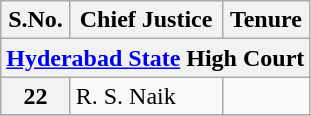<table class="wikitable sortable">
<tr>
<th>S.No.</th>
<th>Chief Justice</th>
<th>Tenure</th>
</tr>
<tr>
<th colspan="3"><a href='#'>Hyderabad State</a> High Court</th>
</tr>
<tr>
<th>22</th>
<td>R. S. Naik</td>
<td></td>
</tr>
<tr>
</tr>
</table>
